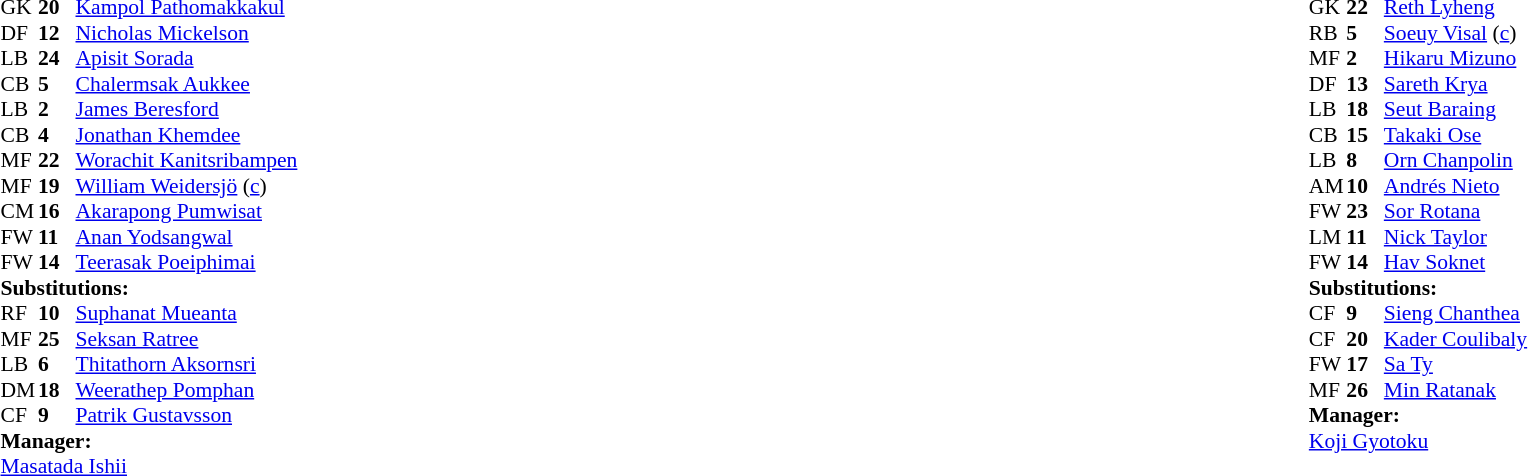<table width="100%">
<tr>
<td valign="top" width="40%"><br><table style="font-size:90%" cellspacing="0" cellpadding="0">
<tr>
<th width=25></th>
<th width=25></th>
</tr>
<tr>
<td>GK</td>
<td><strong>20</strong></td>
<td><a href='#'>Kampol Pathomakkakul</a></td>
</tr>
<tr>
<td>DF</td>
<td><strong>12</strong></td>
<td><a href='#'>Nicholas Mickelson</a></td>
</tr>
<tr>
<td>LB</td>
<td><strong>24</strong></td>
<td><a href='#'>Apisit Sorada</a></td>
<td></td>
<td></td>
</tr>
<tr>
<td>CB</td>
<td><strong>5</strong></td>
<td><a href='#'>Chalermsak Aukkee</a></td>
</tr>
<tr>
<td>LB</td>
<td><strong>2</strong></td>
<td><a href='#'>James Beresford</a></td>
<td></td>
<td></td>
</tr>
<tr>
<td>CB</td>
<td><strong>4</strong></td>
<td><a href='#'>Jonathan Khemdee</a></td>
</tr>
<tr>
<td>MF</td>
<td><strong>22</strong></td>
<td><a href='#'>Worachit Kanitsribampen</a></td>
</tr>
<tr>
<td>MF</td>
<td><strong>19</strong></td>
<td><a href='#'>William Weidersjö</a> (<a href='#'>c</a>)</td>
<td></td>
<td></td>
</tr>
<tr>
<td>CM</td>
<td><strong>16</strong></td>
<td><a href='#'>Akarapong Pumwisat</a></td>
</tr>
<tr>
<td>FW</td>
<td><strong>11</strong></td>
<td><a href='#'>Anan Yodsangwal</a></td>
<td></td>
<td></td>
</tr>
<tr>
<td>FW</td>
<td><strong>14</strong></td>
<td><a href='#'>Teerasak Poeiphimai</a></td>
<td></td>
<td></td>
</tr>
<tr>
<td colspan=3><strong>Substitutions:</strong></td>
</tr>
<tr>
<td>RF</td>
<td><strong>10</strong></td>
<td><a href='#'>Suphanat Mueanta</a></td>
<td></td>
<td></td>
</tr>
<tr>
<td>MF</td>
<td><strong>25</strong></td>
<td><a href='#'>Seksan Ratree</a></td>
<td></td>
<td></td>
</tr>
<tr>
<td>LB</td>
<td><strong>6</strong></td>
<td><a href='#'>Thitathorn Aksornsri</a></td>
<td></td>
<td></td>
</tr>
<tr>
<td>DM</td>
<td><strong>18</strong></td>
<td><a href='#'>Weerathep Pomphan</a></td>
<td></td>
<td></td>
</tr>
<tr>
<td>CF</td>
<td><strong>9</strong></td>
<td><a href='#'>Patrik Gustavsson</a></td>
<td></td>
<td></td>
</tr>
<tr>
<td colspan=3><strong>Manager:</strong></td>
</tr>
<tr>
<td colspan=3> <a href='#'>Masatada Ishii</a></td>
</tr>
</table>
</td>
<td valign="top"></td>
<td valign="top" width="50%"><br><table style="font-size:90%; margin:auto" cellspacing="0" cellpadding="0">
<tr>
<th width=25></th>
<th width=25></th>
</tr>
<tr>
<td>GK</td>
<td><strong>22</strong></td>
<td><a href='#'>Reth Lyheng</a></td>
</tr>
<tr>
<td>RB</td>
<td><strong>5</strong></td>
<td><a href='#'>Soeuy Visal</a> (<a href='#'>c</a>)</td>
<td></td>
</tr>
<tr>
<td>MF</td>
<td><strong>2</strong></td>
<td><a href='#'>Hikaru Mizuno</a></td>
</tr>
<tr>
<td>DF</td>
<td><strong>13</strong></td>
<td><a href='#'>Sareth Krya</a></td>
</tr>
<tr>
<td>LB</td>
<td><strong>18</strong></td>
<td><a href='#'>Seut Baraing</a></td>
</tr>
<tr>
<td>CB</td>
<td><strong>15</strong></td>
<td><a href='#'>Takaki Ose</a></td>
</tr>
<tr>
<td>LB</td>
<td><strong>8</strong></td>
<td><a href='#'>Orn Chanpolin</a></td>
</tr>
<tr>
<td>AM</td>
<td><strong>10</strong></td>
<td><a href='#'>Andrés Nieto</a></td>
<td></td>
<td></td>
</tr>
<tr>
<td>FW</td>
<td><strong>23</strong></td>
<td><a href='#'>Sor Rotana</a></td>
<td></td>
<td></td>
</tr>
<tr>
<td>LM</td>
<td><strong>11</strong></td>
<td><a href='#'>Nick Taylor</a></td>
<td></td>
<td></td>
</tr>
<tr>
<td>FW</td>
<td><strong>14</strong></td>
<td><a href='#'>Hav Soknet</a></td>
<td></td>
<td></td>
</tr>
<tr>
<td colspan=3><strong>Substitutions:</strong></td>
</tr>
<tr>
<td>CF</td>
<td><strong>9</strong></td>
<td><a href='#'>Sieng Chanthea</a></td>
<td></td>
<td></td>
</tr>
<tr>
<td>CF</td>
<td><strong>20</strong></td>
<td><a href='#'>Kader Coulibaly</a></td>
<td></td>
<td></td>
</tr>
<tr>
<td>FW</td>
<td><strong>17</strong></td>
<td><a href='#'>Sa Ty</a></td>
<td></td>
<td></td>
</tr>
<tr>
<td>MF</td>
<td><strong>26</strong></td>
<td><a href='#'>Min Ratanak</a></td>
<td></td>
<td></td>
</tr>
<tr>
<td colspan=3><strong>Manager:</strong></td>
</tr>
<tr>
<td colspan=3> <a href='#'>Koji Gyotoku</a></td>
</tr>
</table>
</td>
</tr>
</table>
